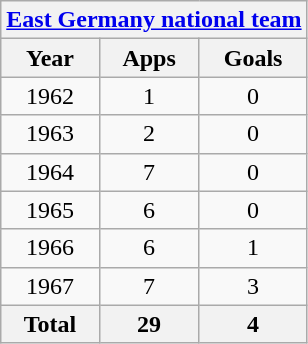<table class="wikitable" style="text-align:center">
<tr>
<th colspan=3><a href='#'>East Germany national team</a></th>
</tr>
<tr>
<th>Year</th>
<th>Apps</th>
<th>Goals</th>
</tr>
<tr>
<td>1962</td>
<td>1</td>
<td>0</td>
</tr>
<tr>
<td>1963</td>
<td>2</td>
<td>0</td>
</tr>
<tr>
<td>1964</td>
<td>7</td>
<td>0</td>
</tr>
<tr>
<td>1965</td>
<td>6</td>
<td>0</td>
</tr>
<tr>
<td>1966</td>
<td>6</td>
<td>1</td>
</tr>
<tr>
<td>1967</td>
<td>7</td>
<td>3</td>
</tr>
<tr>
<th>Total</th>
<th>29</th>
<th>4</th>
</tr>
</table>
